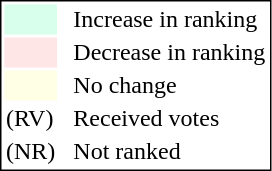<table style="border:1px solid black;">
<tr>
<td style="background:#D8FFEB; width:20px;"></td>
<td> </td>
<td>Increase in ranking</td>
</tr>
<tr>
<td style="background:#FFE6E6; width:20px;"></td>
<td> </td>
<td>Decrease in ranking</td>
</tr>
<tr>
<td style="background:#FFFFE6; width:20px;"></td>
<td> </td>
<td>No change</td>
</tr>
<tr>
<td>(RV)</td>
<td> </td>
<td>Received votes</td>
</tr>
<tr>
<td>(NR)</td>
<td> </td>
<td>Not ranked</td>
</tr>
</table>
